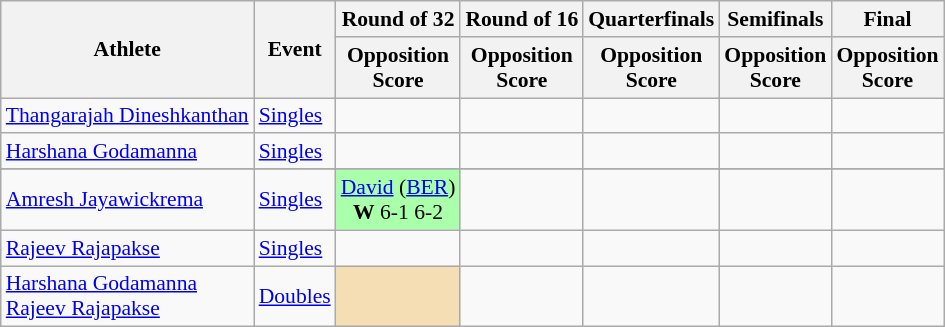<table class=wikitable style="font-size:90%">
<tr>
<th rowspan="2">Athlete</th>
<th rowspan="2">Event</th>
<th>Round of 32</th>
<th>Round of 16</th>
<th>Quarterfinals</th>
<th>Semifinals</th>
<th>Final</th>
</tr>
<tr>
<th>Opposition<br>Score</th>
<th>Opposition<br>Score</th>
<th>Opposition<br>Score</th>
<th>Opposition<br>Score</th>
<th>Opposition<br>Score</th>
</tr>
<tr>
<td><a href='#'>Thangarajah Dineshkanthan</a></td>
<td><a href='#'>Singles</a></td>
<td></td>
<td></td>
<td></td>
<td></td>
<td></td>
</tr>
<tr>
<td><a href='#'>Harshana Godamanna</a></td>
<td><a href='#'>Singles</a></td>
<td></td>
<td></td>
<td></td>
<td></td>
<td></td>
</tr>
<tr>
</tr>
<tr>
<td><a href='#'>Amresh Jayawickrema</a></td>
<td><a href='#'>Singles</a></td>
<td align="center" bgcolor=aaffaa> <a href='#'>David</a> (<a href='#'>BER</a>)<br><strong>W</strong> 6-1 6-2</td>
<td></td>
<td></td>
<td></td>
<td></td>
</tr>
<tr>
<td><a href='#'>Rajeev Rajapakse</a></td>
<td><a href='#'>Singles</a></td>
<td></td>
<td></td>
<td></td>
<td></td>
<td></td>
</tr>
<tr>
<td><a href='#'>Harshana Godamanna</a><br><a href='#'>Rajeev Rajapakse</a></td>
<td><a href='#'>Doubles</a></td>
<td colspan="1" bgcolor="wheat"></td>
<td></td>
<td></td>
<td></td>
<td></td>
</tr>
</table>
